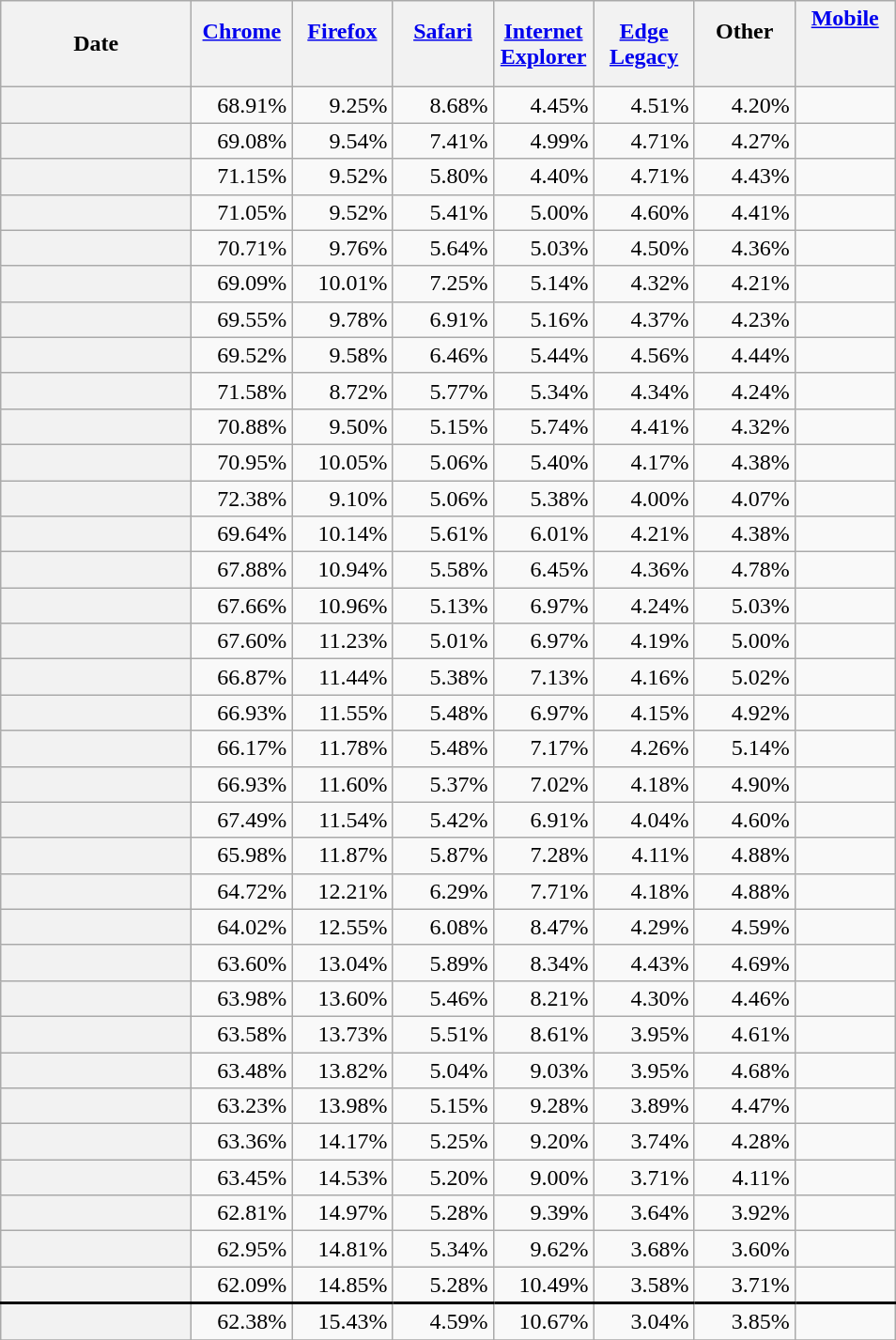<table class="wikitable plainrowheaders sortable" style="text-align:right;">
<tr>
<th scope="col" style="width:8em">Date<br></th>
<th scope="col" style="width:4em"><a href='#'>Chrome</a><br><br></th>
<th scope="col" style="width:4em"><a href='#'>Firefox</a><br><br></th>
<th scope="col" style="width:4em"><a href='#'>Safari</a><br><br></th>
<th scope="col" style="width:4em"><a href='#'>Internet<br>Explorer</a><br></th>
<th scope="col" style="width:4em"><a href='#'>Edge<br>Legacy</a><br></th>
<th scope="col" style="width:4em">Other<br><br></th>
<th scope="col" style="width:4em"><a href='#'>Mobile</a><br><br><br></th>
</tr>
<tr>
<th scope="row" style="text-align:right;"></th>
<td>68.91%</td>
<td>9.25%</td>
<td>8.68%</td>
<td>4.45%</td>
<td>4.51%</td>
<td>4.20%</td>
<td></td>
</tr>
<tr>
<th scope="row" style="text-align:right;"></th>
<td>69.08%</td>
<td>9.54%</td>
<td>7.41%</td>
<td>4.99%</td>
<td>4.71%</td>
<td>4.27%</td>
<td></td>
</tr>
<tr>
<th scope="row" style="text-align:right;"></th>
<td>71.15%</td>
<td>9.52%</td>
<td>5.80%</td>
<td>4.40%</td>
<td>4.71%</td>
<td>4.43%</td>
<td></td>
</tr>
<tr>
<th scope="row" style="text-align:right;"></th>
<td>71.05%</td>
<td>9.52%</td>
<td>5.41%</td>
<td>5.00%</td>
<td>4.60%</td>
<td>4.41%</td>
<td></td>
</tr>
<tr>
<th scope="row" style="text-align:right;"></th>
<td>70.71%</td>
<td>9.76%</td>
<td>5.64%</td>
<td>5.03%</td>
<td>4.50%</td>
<td>4.36%</td>
<td></td>
</tr>
<tr>
<th scope="row" style="text-align:right;"></th>
<td>69.09%</td>
<td>10.01%</td>
<td>7.25%</td>
<td>5.14%</td>
<td>4.32%</td>
<td>4.21%</td>
<td></td>
</tr>
<tr>
<th scope="row" style="text-align:right;"></th>
<td>69.55%</td>
<td>9.78%</td>
<td>6.91%</td>
<td>5.16%</td>
<td>4.37%</td>
<td>4.23%</td>
<td></td>
</tr>
<tr>
<th scope="row" style="text-align:right;"></th>
<td>69.52%</td>
<td>9.58%</td>
<td>6.46%</td>
<td>5.44%</td>
<td>4.56%</td>
<td>4.44%</td>
<td></td>
</tr>
<tr>
<th scope="row" style="text-align:right;"></th>
<td>71.58%</td>
<td>8.72%</td>
<td>5.77%</td>
<td>5.34%</td>
<td>4.34%</td>
<td>4.24%</td>
<td></td>
</tr>
<tr>
<th scope="row" style="text-align:right;"></th>
<td>70.88%</td>
<td>9.50%</td>
<td>5.15%</td>
<td>5.74%</td>
<td>4.41%</td>
<td>4.32%</td>
<td></td>
</tr>
<tr>
<th scope="row" style="text-align:right;"></th>
<td>70.95%</td>
<td>10.05%</td>
<td>5.06%</td>
<td>5.40%</td>
<td>4.17%</td>
<td>4.38%</td>
<td></td>
</tr>
<tr>
<th scope="row" style="text-align:right;"></th>
<td>72.38%</td>
<td>9.10%</td>
<td>5.06%</td>
<td>5.38%</td>
<td>4.00%</td>
<td>4.07%</td>
<td></td>
</tr>
<tr>
<th scope="row" style="text-align:right;"></th>
<td>69.64%</td>
<td>10.14%</td>
<td>5.61%</td>
<td>6.01%</td>
<td>4.21%</td>
<td>4.38%</td>
<td></td>
</tr>
<tr>
<th scope="row" style="text-align:right;"></th>
<td>67.88%</td>
<td>10.94%</td>
<td>5.58%</td>
<td>6.45%</td>
<td>4.36%</td>
<td>4.78%</td>
<td></td>
</tr>
<tr>
<th scope="row" style="text-align:right;"></th>
<td>67.66%</td>
<td>10.96%</td>
<td>5.13%</td>
<td>6.97%</td>
<td>4.24%</td>
<td>5.03%</td>
<td></td>
</tr>
<tr>
<th scope="row" style="text-align:right;"></th>
<td>67.60%</td>
<td>11.23%</td>
<td>5.01%</td>
<td>6.97%</td>
<td>4.19%</td>
<td>5.00%</td>
<td></td>
</tr>
<tr>
<th scope="row" style="text-align:right;"></th>
<td>66.87%</td>
<td>11.44%</td>
<td>5.38%</td>
<td>7.13%</td>
<td>4.16%</td>
<td>5.02%</td>
<td></td>
</tr>
<tr>
<th scope="row" style="text-align:right;"></th>
<td>66.93%</td>
<td>11.55%</td>
<td>5.48%</td>
<td>6.97%</td>
<td>4.15%</td>
<td>4.92%</td>
<td></td>
</tr>
<tr>
<th scope="row" style="text-align:right;"></th>
<td>66.17%</td>
<td>11.78%</td>
<td>5.48%</td>
<td>7.17%</td>
<td>4.26%</td>
<td>5.14%</td>
<td></td>
</tr>
<tr>
<th scope="row" style="text-align:right;"></th>
<td>66.93%</td>
<td>11.60%</td>
<td>5.37%</td>
<td>7.02%</td>
<td>4.18%</td>
<td>4.90%</td>
<td></td>
</tr>
<tr>
<th scope="row" style="text-align:right;"></th>
<td>67.49%</td>
<td>11.54%</td>
<td>5.42%</td>
<td>6.91%</td>
<td>4.04%</td>
<td>4.60%</td>
<td></td>
</tr>
<tr>
<th scope="row" style="text-align:right;"></th>
<td>65.98%</td>
<td>11.87%</td>
<td>5.87%</td>
<td>7.28%</td>
<td>4.11%</td>
<td>4.88%</td>
<td></td>
</tr>
<tr>
<th scope="row" style="text-align:right;"></th>
<td>64.72%</td>
<td>12.21%</td>
<td>6.29%</td>
<td>7.71%</td>
<td>4.18%</td>
<td>4.88%</td>
<td></td>
</tr>
<tr>
<th scope="row" style="text-align:right;"></th>
<td>64.02%</td>
<td>12.55%</td>
<td>6.08%</td>
<td>8.47%</td>
<td>4.29%</td>
<td>4.59%</td>
<td></td>
</tr>
<tr>
<th scope="row" style="text-align:right;"></th>
<td>63.60%</td>
<td>13.04%</td>
<td>5.89%</td>
<td>8.34%</td>
<td>4.43%</td>
<td>4.69%</td>
<td></td>
</tr>
<tr>
<th scope="row" style="text-align:right;"></th>
<td>63.98%</td>
<td>13.60%</td>
<td>5.46%</td>
<td>8.21%</td>
<td>4.30%</td>
<td>4.46%</td>
<td></td>
</tr>
<tr>
<th scope="row" style="text-align:right;"></th>
<td>63.58%</td>
<td>13.73%</td>
<td>5.51%</td>
<td>8.61%</td>
<td>3.95%</td>
<td>4.61%</td>
<td></td>
</tr>
<tr>
<th scope="row" style="text-align:right;"></th>
<td>63.48%</td>
<td>13.82%</td>
<td>5.04%</td>
<td>9.03%</td>
<td>3.95%</td>
<td>4.68%</td>
<td></td>
</tr>
<tr>
<th scope="row" style="text-align:right;"></th>
<td>63.23%</td>
<td>13.98%</td>
<td>5.15%</td>
<td>9.28%</td>
<td>3.89%</td>
<td>4.47%</td>
<td></td>
</tr>
<tr>
<th scope="row" style="text-align:right;"></th>
<td>63.36%</td>
<td>14.17%</td>
<td>5.25%</td>
<td>9.20%</td>
<td>3.74%</td>
<td>4.28%</td>
<td></td>
</tr>
<tr>
<th scope="row" style="text-align:right;"></th>
<td>63.45%</td>
<td>14.53%</td>
<td>5.20%</td>
<td>9.00%</td>
<td>3.71%</td>
<td>4.11%</td>
<td></td>
</tr>
<tr>
<th scope="row" style="text-align:right;"></th>
<td>62.81%</td>
<td>14.97%</td>
<td>5.28%</td>
<td>9.39%</td>
<td>3.64%</td>
<td>3.92%</td>
<td></td>
</tr>
<tr>
<th scope="row" style="text-align:right;"></th>
<td>62.95%</td>
<td>14.81%</td>
<td>5.34%</td>
<td>9.62%</td>
<td>3.68%</td>
<td>3.60%</td>
<td></td>
</tr>
<tr>
<th scope="row" style="text-align:right;"></th>
<td>62.09%</td>
<td>14.85%</td>
<td>5.28%</td>
<td>10.49%</td>
<td>3.58%</td>
<td>3.71%</td>
<td></td>
</tr>
<tr>
<th scope="row" style="text-align:right; border-top: 2px solid black;"></th>
<td style="border-top: 2px solid black;">62.38%</td>
<td style="border-top: 2px solid black;">15.43%</td>
<td style="border-top: 2px solid black;">4.59%</td>
<td style="border-top: 2px solid black;">10.67%</td>
<td style="border-top: 2px solid black;">3.04%</td>
<td style="border-top: 2px solid black;">3.85%</td>
<td style="border-top: 2px solid black;"></td>
</tr>
<tr>
</tr>
</table>
